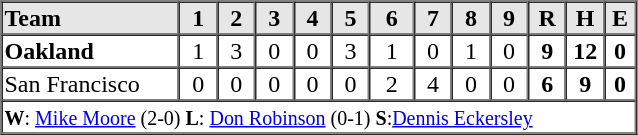<table border=1 cellspacing=0 width=425 style="margin-left:3em;">
<tr style="text-align:center; background-color:#e6e6e6;">
<th align=left width=28%>Team</th>
<th width=6%>1</th>
<th width=6%>2</th>
<th width=6%>3</th>
<th width=6%>4</th>
<th width=6%>5</th>
<th width=7%>6</th>
<th width=6%>7</th>
<th width=6%>8</th>
<th width=6%>9</th>
<th width=6%>R</th>
<th width=6%>H</th>
<th width=6%>E</th>
</tr>
<tr style="text-align:center;">
<td align=left><strong>Oakland</strong></td>
<td>1</td>
<td>3</td>
<td>0</td>
<td>0</td>
<td>3</td>
<td>1</td>
<td>0</td>
<td>1</td>
<td>0</td>
<td><strong>9</strong></td>
<td><strong>12</strong></td>
<td><strong>0</strong></td>
</tr>
<tr style="text-align:center;">
<td align=left>San Francisco</td>
<td>0</td>
<td>0</td>
<td>0</td>
<td>0</td>
<td>0</td>
<td>2</td>
<td>4</td>
<td>0</td>
<td>0</td>
<td><strong>6</strong></td>
<td><strong>9</strong></td>
<td><strong>0</strong></td>
</tr>
<tr style="text-align:left;">
<td colspan=13><small><strong>W</strong>: <a href='#'>Mike Moore</a> (2-0)   <strong>L</strong>: <a href='#'>Don Robinson</a> (0-1)   <strong>S</strong>:<a href='#'>Dennis Eckersley</a>     </small></td>
</tr>
<tr style="text-align:left;">
</tr>
</table>
